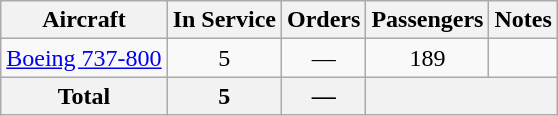<table class="wikitable" style="border-collapse:collapse;text-align:center">
<tr>
<th>Aircraft</th>
<th>In Service</th>
<th>Orders</th>
<th>Passengers</th>
<th>Notes</th>
</tr>
<tr>
<td><a href='#'>Boeing 737-800</a></td>
<td>5</td>
<td>—</td>
<td>189</td>
<td></td>
</tr>
<tr>
<th>Total</th>
<th>5</th>
<th>—</th>
<th colspan="2"></th>
</tr>
</table>
